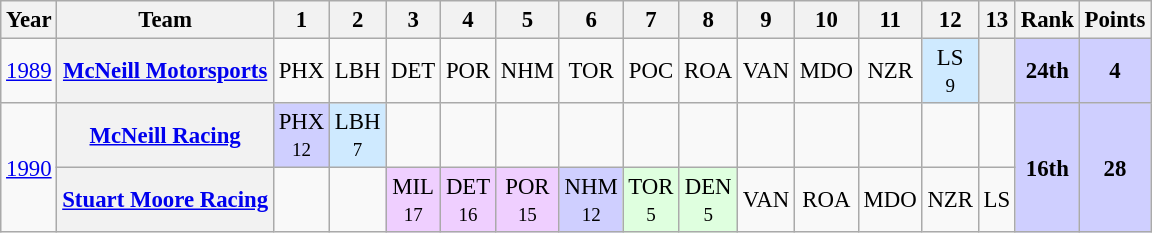<table class="wikitable" style="text-align:center; font-size:95%">
<tr>
<th>Year</th>
<th>Team</th>
<th>1</th>
<th>2</th>
<th>3</th>
<th>4</th>
<th>5</th>
<th>6</th>
<th>7</th>
<th>8</th>
<th>9</th>
<th>10</th>
<th>11</th>
<th>12</th>
<th>13</th>
<th>Rank</th>
<th>Points</th>
</tr>
<tr>
<td><a href='#'>1989</a></td>
<th><a href='#'>McNeill Motorsports</a></th>
<td>PHX<br><small></small></td>
<td>LBH<br><small></small></td>
<td>DET<br><small></small></td>
<td>POR<br><small></small></td>
<td>NHM<br><small></small></td>
<td>TOR<br><small></small></td>
<td>POC<br><small></small></td>
<td>ROA<br><small></small></td>
<td>VAN<br><small></small></td>
<td>MDO<br><small></small></td>
<td>NZR<br><small></small></td>
<td style="background:#CFEAFF;">LS<br><small>9</small></td>
<th></th>
<td style="background:#CFCFFF;"><strong>24th</strong></td>
<td style="background:#CFCFFF;"><strong>4</strong></td>
</tr>
<tr>
<td rowspan=2><a href='#'>1990</a></td>
<th><a href='#'>McNeill Racing</a></th>
<td style="background:#CFCFFF;">PHX<br><small>12</small></td>
<td style="background:#CFEAFF;">LBH<br><small>7</small></td>
<td></td>
<td></td>
<td></td>
<td></td>
<td></td>
<td></td>
<td></td>
<td></td>
<td></td>
<td></td>
<td></td>
<td rowspan=2 style="background:#CFCFFF;"><strong>16th</strong></td>
<td rowspan=2 style="background:#CFCFFF;"><strong>28</strong></td>
</tr>
<tr>
<th><a href='#'>Stuart Moore Racing</a></th>
<td></td>
<td></td>
<td style="background:#EFCFFF;">MIL<br><small>17</small></td>
<td style="background:#EFCFFF;">DET<br><small>16</small></td>
<td style="background:#EFCFFF;">POR<br><small>15</small></td>
<td style="background:#CFCFFF;">NHM<br><small>12</small></td>
<td style="background:#DFFFDF;">TOR<br><small>5</small></td>
<td style="background:#DFFFDF;">DEN<br><small>5</small></td>
<td>VAN<br><small></small></td>
<td>ROA<br><small></small></td>
<td>MDO<br><small></small></td>
<td>NZR<br><small></small></td>
<td>LS<br><small></small></td>
</tr>
</table>
